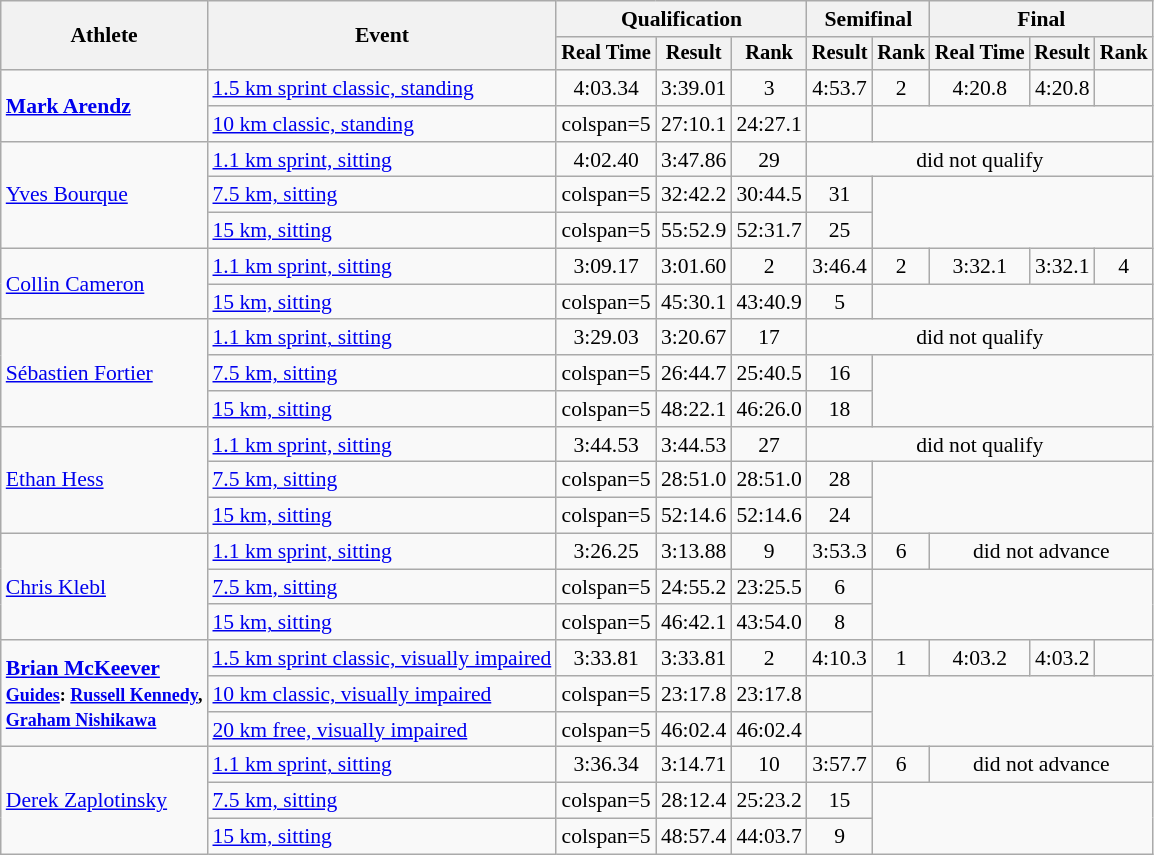<table class="wikitable" style="font-size:90%">
<tr>
<th rowspan=2>Athlete</th>
<th rowspan=2>Event</th>
<th colspan=3>Qualification</th>
<th colspan=2>Semifinal</th>
<th colspan=3>Final</th>
</tr>
<tr style="font-size:95%">
<th>Real Time</th>
<th>Result</th>
<th>Rank</th>
<th>Result</th>
<th>Rank</th>
<th>Real Time</th>
<th>Result</th>
<th>Rank</th>
</tr>
<tr align=center>
<td align=left rowspan="2"><strong><a href='#'>Mark Arendz</a></strong></td>
<td align=left><a href='#'>1.5 km sprint classic, standing</a></td>
<td>4:03.34</td>
<td>3:39.01</td>
<td>3</td>
<td>4:53.7</td>
<td>2</td>
<td>4:20.8</td>
<td>4:20.8</td>
<td></td>
</tr>
<tr align=center>
<td align=left><a href='#'>10 km classic, standing</a></td>
<td>colspan=5 </td>
<td>27:10.1</td>
<td>24:27.1</td>
<td></td>
</tr>
<tr align=center>
<td align=left rowspan=3><a href='#'>Yves Bourque</a></td>
<td align=left><a href='#'>1.1 km sprint, sitting</a></td>
<td>4:02.40</td>
<td>3:47.86</td>
<td>29</td>
<td colspan=5>did not qualify</td>
</tr>
<tr align=center>
<td align=left><a href='#'>7.5 km, sitting</a></td>
<td>colspan=5 </td>
<td>32:42.2</td>
<td>30:44.5</td>
<td>31</td>
</tr>
<tr align=center>
<td align=left><a href='#'>15 km, sitting</a></td>
<td>colspan=5 </td>
<td>55:52.9</td>
<td>52:31.7</td>
<td>25</td>
</tr>
<tr align=center>
<td align=left rowspan=2><a href='#'>Collin Cameron</a></td>
<td align=left><a href='#'>1.1 km sprint, sitting</a></td>
<td>3:09.17</td>
<td>3:01.60</td>
<td>2</td>
<td>3:46.4</td>
<td>2</td>
<td>3:32.1</td>
<td>3:32.1</td>
<td>4</td>
</tr>
<tr align=center>
<td align=left><a href='#'>15 km, sitting</a></td>
<td>colspan=5 </td>
<td>45:30.1</td>
<td>43:40.9</td>
<td>5</td>
</tr>
<tr align=center>
<td align=left rowspan=3><a href='#'>Sébastien Fortier</a></td>
<td align=left><a href='#'>1.1 km sprint, sitting</a></td>
<td>3:29.03</td>
<td>3:20.67</td>
<td>17</td>
<td colspan=5>did not qualify</td>
</tr>
<tr align=center>
<td align=left><a href='#'>7.5 km, sitting</a></td>
<td>colspan=5 </td>
<td>26:44.7</td>
<td>25:40.5</td>
<td>16</td>
</tr>
<tr align=center>
<td align=left><a href='#'>15 km, sitting</a></td>
<td>colspan=5 </td>
<td>48:22.1</td>
<td>46:26.0</td>
<td>18</td>
</tr>
<tr align=center>
<td align=left rowspan=3><a href='#'>Ethan Hess</a></td>
<td align=left><a href='#'>1.1 km sprint, sitting</a></td>
<td>3:44.53</td>
<td>3:44.53</td>
<td>27</td>
<td colspan=5>did not qualify</td>
</tr>
<tr align=center>
<td align=left><a href='#'>7.5 km, sitting</a></td>
<td>colspan=5 </td>
<td>28:51.0</td>
<td>28:51.0</td>
<td>28</td>
</tr>
<tr align=center>
<td align=left><a href='#'>15 km, sitting</a></td>
<td>colspan=5 </td>
<td>52:14.6</td>
<td>52:14.6</td>
<td>24</td>
</tr>
<tr align=center>
<td align=left rowspan=3><a href='#'>Chris Klebl</a></td>
<td align=left><a href='#'>1.1 km sprint, sitting</a></td>
<td>3:26.25</td>
<td>3:13.88</td>
<td>9</td>
<td>3:53.3</td>
<td>6</td>
<td colspan=3>did not advance</td>
</tr>
<tr align=center>
<td align=left><a href='#'>7.5 km, sitting</a></td>
<td>colspan=5 </td>
<td>24:55.2</td>
<td>23:25.5</td>
<td>6</td>
</tr>
<tr align=center>
<td align=left><a href='#'>15 km, sitting</a></td>
<td>colspan=5 </td>
<td>46:42.1</td>
<td>43:54.0</td>
<td>8</td>
</tr>
<tr align=center>
<td align=left rowspan=3><strong><a href='#'>Brian McKeever</a><br><small><a href='#'>Guides</a>: <a href='#'>Russell Kennedy</a>,<br><a href='#'>Graham Nishikawa</a></small></strong></td>
<td align=left><a href='#'>1.5 km sprint classic, visually impaired</a></td>
<td>3:33.81</td>
<td>3:33.81</td>
<td>2</td>
<td>4:10.3</td>
<td>1</td>
<td>4:03.2</td>
<td>4:03.2</td>
<td></td>
</tr>
<tr align=center>
<td align=left><a href='#'>10 km classic, visually impaired</a></td>
<td>colspan=5 </td>
<td>23:17.8</td>
<td>23:17.8</td>
<td></td>
</tr>
<tr align=center>
<td align=left><a href='#'>20 km free, visually impaired</a></td>
<td>colspan=5 </td>
<td>46:02.4</td>
<td>46:02.4</td>
<td></td>
</tr>
<tr align=center>
<td align=left rowspan=3><a href='#'>Derek Zaplotinsky</a></td>
<td align=left><a href='#'>1.1 km sprint, sitting</a></td>
<td>3:36.34</td>
<td>3:14.71</td>
<td>10</td>
<td>3:57.7</td>
<td>6</td>
<td colspan=3>did not advance</td>
</tr>
<tr align=center>
<td align=left><a href='#'>7.5 km, sitting</a></td>
<td>colspan=5 </td>
<td>28:12.4</td>
<td>25:23.2</td>
<td>15</td>
</tr>
<tr align=center>
<td align=left><a href='#'>15 km, sitting</a></td>
<td>colspan=5 </td>
<td>48:57.4</td>
<td>44:03.7</td>
<td>9</td>
</tr>
</table>
